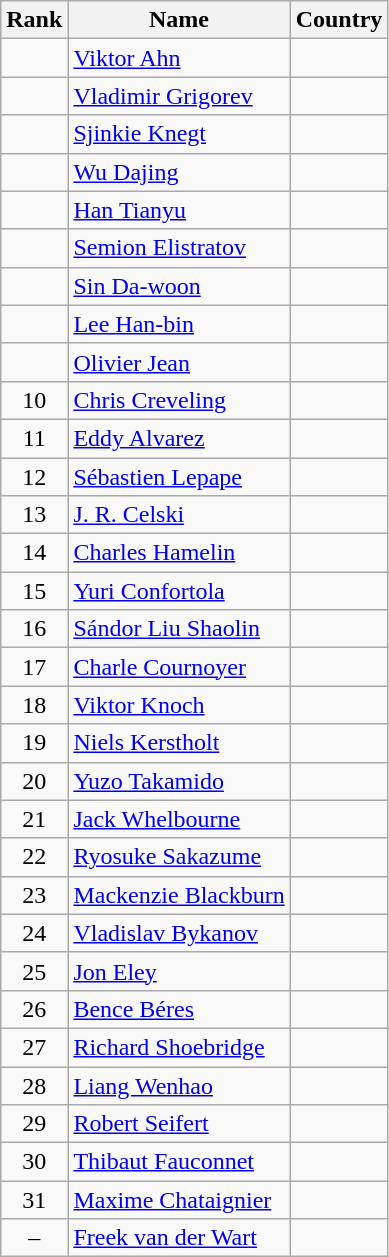<table class="wikitable sortable" style="text-align:center">
<tr>
<th>Rank</th>
<th>Name</th>
<th>Country</th>
</tr>
<tr>
<td></td>
<td align=left><a href='#'>Viktor Ahn</a></td>
<td align=left></td>
</tr>
<tr>
<td></td>
<td align=left><a href='#'>Vladimir Grigorev</a></td>
<td align=left></td>
</tr>
<tr>
<td></td>
<td align=left><a href='#'>Sjinkie Knegt</a></td>
<td align=left></td>
</tr>
<tr>
<td></td>
<td align=left><a href='#'>Wu Dajing</a></td>
<td align=left></td>
</tr>
<tr>
<td></td>
<td align=left><a href='#'>Han Tianyu</a></td>
<td align=left></td>
</tr>
<tr>
<td></td>
<td align=left><a href='#'>Semion Elistratov</a></td>
<td align=left></td>
</tr>
<tr>
<td></td>
<td align=left><a href='#'>Sin Da-woon</a></td>
<td align=left></td>
</tr>
<tr>
<td></td>
<td align=left><a href='#'>Lee Han-bin</a></td>
<td align=left></td>
</tr>
<tr>
<td></td>
<td align=left><a href='#'>Olivier Jean</a></td>
<td align=left></td>
</tr>
<tr>
<td>10</td>
<td align=left><a href='#'>Chris Creveling</a></td>
<td align=left></td>
</tr>
<tr>
<td>11</td>
<td align=left><a href='#'>Eddy Alvarez</a></td>
<td align=left></td>
</tr>
<tr>
<td>12</td>
<td align=left><a href='#'>Sébastien Lepape</a></td>
<td align=left></td>
</tr>
<tr>
<td>13</td>
<td align=left><a href='#'>J. R. Celski</a></td>
<td align=left></td>
</tr>
<tr>
<td>14</td>
<td align=left><a href='#'>Charles Hamelin</a></td>
<td align=left></td>
</tr>
<tr>
<td>15</td>
<td align=left><a href='#'>Yuri Confortola</a></td>
<td align=left></td>
</tr>
<tr>
<td>16</td>
<td align=left><a href='#'>Sándor Liu Shaolin</a></td>
<td align=left></td>
</tr>
<tr>
<td>17</td>
<td align=left><a href='#'>Charle Cournoyer</a></td>
<td align=left></td>
</tr>
<tr>
<td>18</td>
<td align=left><a href='#'>Viktor Knoch</a></td>
<td align=left></td>
</tr>
<tr>
<td>19</td>
<td align=left><a href='#'>Niels Kerstholt</a></td>
<td align=left></td>
</tr>
<tr>
<td>20</td>
<td align=left><a href='#'>Yuzo Takamido</a></td>
<td align=left></td>
</tr>
<tr>
<td>21</td>
<td align=left><a href='#'>Jack Whelbourne</a></td>
<td align=left></td>
</tr>
<tr>
<td>22</td>
<td align=left><a href='#'>Ryosuke Sakazume</a></td>
<td align=left></td>
</tr>
<tr>
<td>23</td>
<td align=left><a href='#'>Mackenzie Blackburn</a></td>
<td align=left></td>
</tr>
<tr>
<td>24</td>
<td align=left><a href='#'>Vladislav Bykanov</a></td>
<td align=left></td>
</tr>
<tr>
<td>25</td>
<td align=left><a href='#'>Jon Eley</a></td>
<td align=left></td>
</tr>
<tr>
<td>26</td>
<td align=left><a href='#'>Bence Béres</a></td>
<td align=left></td>
</tr>
<tr>
<td>27</td>
<td align=left><a href='#'>Richard Shoebridge</a></td>
<td align=left></td>
</tr>
<tr>
<td>28</td>
<td align=left><a href='#'>Liang Wenhao</a></td>
<td align=left></td>
</tr>
<tr>
<td>29</td>
<td align=left><a href='#'>Robert Seifert</a></td>
<td align=left></td>
</tr>
<tr>
<td>30</td>
<td align=left><a href='#'>Thibaut Fauconnet</a></td>
<td align=left></td>
</tr>
<tr>
<td>31</td>
<td align=left><a href='#'>Maxime Chataignier</a></td>
<td align=left></td>
</tr>
<tr>
<td>–</td>
<td align=left><a href='#'>Freek van der Wart</a></td>
<td align=left></td>
</tr>
</table>
